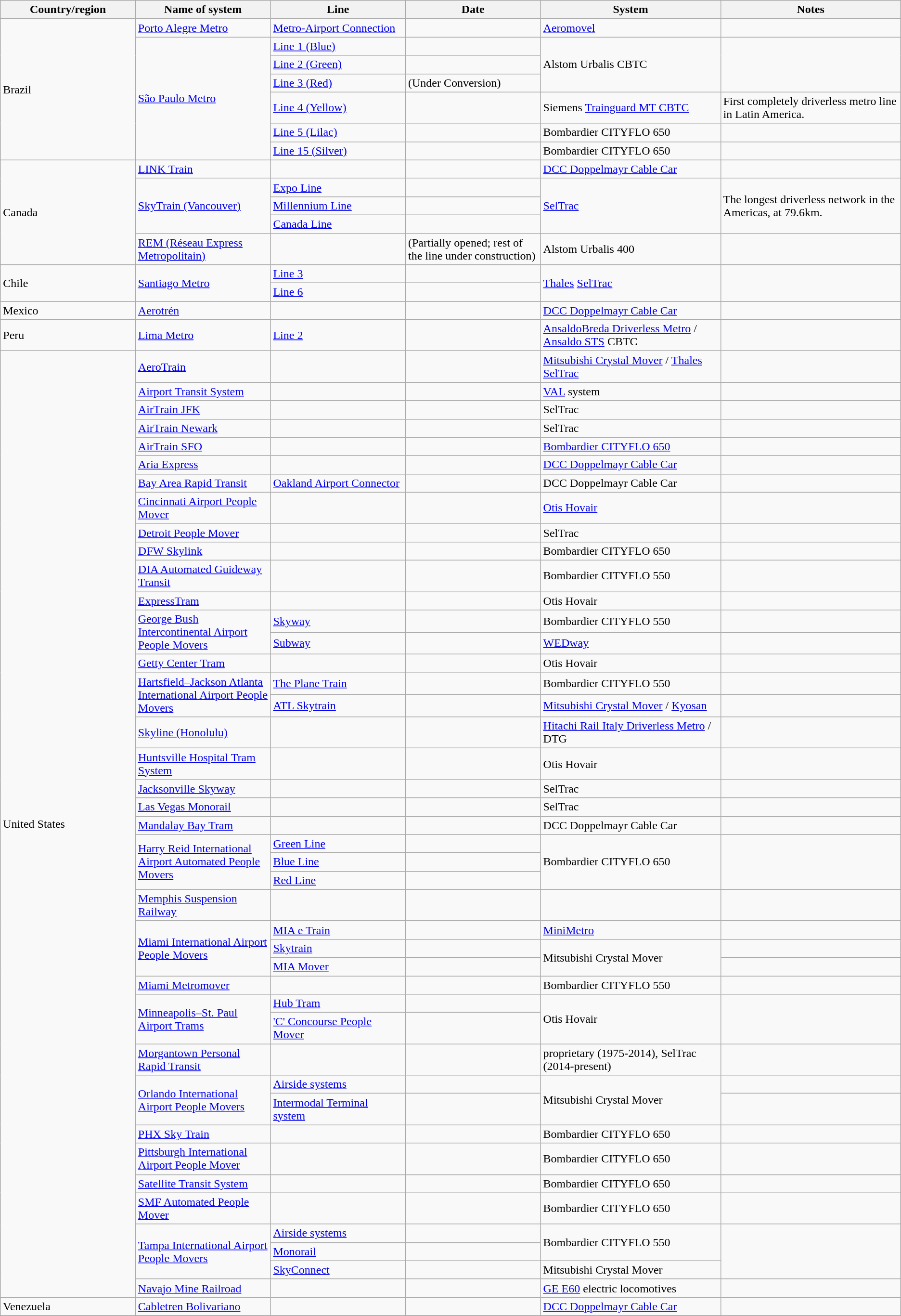<table class="wikitable sortable">
<tr>
<th style="width:15%">Country/region</th>
<th style="width:15%">Name of system</th>
<th style="width:15%">Line</th>
<th style="width:15%">Date</th>
<th style="width:20%">System</th>
<th style="width:20%">Notes</th>
</tr>
<tr>
<td rowspan="7">Brazil</td>
<td><a href='#'>Porto Alegre Metro</a></td>
<td><a href='#'>Metro-Airport Connection</a></td>
<td></td>
<td><a href='#'>Aeromovel</a></td>
<td></td>
</tr>
<tr>
<td rowspan="6"><a href='#'>São Paulo Metro</a></td>
<td><a href='#'>Line 1 (Blue)</a></td>
<td></td>
<td rowspan="3">Alstom Urbalis CBTC</td>
<td rowspan="3"></td>
</tr>
<tr>
<td><a href='#'>Line 2 (Green)</a></td>
<td></td>
</tr>
<tr>
<td><a href='#'>Line 3 (Red)</a></td>
<td> (Under Conversion)</td>
</tr>
<tr>
<td><a href='#'>Line 4 (Yellow)</a></td>
<td></td>
<td>Siemens <a href='#'>Trainguard MT CBTC</a></td>
<td>First completely driverless metro line in Latin America.</td>
</tr>
<tr>
<td><a href='#'>Line 5 (Lilac)</a></td>
<td></td>
<td>Bombardier CITYFLO 650</td>
<td></td>
</tr>
<tr>
<td><a href='#'>Line 15 (Silver)</a></td>
<td></td>
<td>Bombardier CITYFLO 650</td>
<td></td>
</tr>
<tr>
<td rowspan="5">Canada</td>
<td><a href='#'>LINK Train</a></td>
<td></td>
<td></td>
<td><a href='#'>DCC Doppelmayr Cable Car</a></td>
<td></td>
</tr>
<tr>
<td rowspan="3"><a href='#'>SkyTrain (Vancouver)</a></td>
<td><a href='#'>Expo Line</a></td>
<td></td>
<td rowspan="3"><a href='#'>SelTrac</a></td>
<td rowspan="3">The longest driverless network in the Americas, at 79.6km.</td>
</tr>
<tr>
<td><a href='#'>Millennium Line</a></td>
<td></td>
</tr>
<tr>
<td><a href='#'>Canada Line</a></td>
<td></td>
</tr>
<tr>
<td><a href='#'>REM (Réseau Express Metropolitain)</a></td>
<td></td>
<td> (Partially opened; rest of the line under construction)</td>
<td>Alstom Urbalis 400</td>
<td></td>
</tr>
<tr>
<td rowspan="2">Chile</td>
<td rowspan="2"><a href='#'>Santiago Metro</a></td>
<td><a href='#'>Line 3</a></td>
<td></td>
<td rowspan="2"><a href='#'>Thales</a> <a href='#'>SelTrac</a></td>
<td rowspan="2"></td>
</tr>
<tr>
<td><a href='#'>Line 6</a></td>
<td></td>
</tr>
<tr>
<td>Mexico</td>
<td><a href='#'>Aerotrén</a></td>
<td></td>
<td></td>
<td><a href='#'>DCC Doppelmayr Cable Car</a></td>
<td></td>
</tr>
<tr>
<td>Peru</td>
<td><a href='#'>Lima Metro</a></td>
<td><a href='#'>Line 2</a></td>
<td></td>
<td><a href='#'>AnsaldoBreda Driverless Metro</a> / <a href='#'>Ansaldo STS</a> CBTC</td>
<td></td>
</tr>
<tr>
<td rowspan="43">United States</td>
<td><a href='#'>AeroTrain</a></td>
<td></td>
<td></td>
<td><a href='#'>Mitsubishi Crystal Mover</a> /  <a href='#'>Thales</a> <a href='#'>SelTrac</a></td>
<td></td>
</tr>
<tr>
<td><a href='#'>Airport Transit System</a></td>
<td></td>
<td></td>
<td><a href='#'>VAL</a> system</td>
<td></td>
</tr>
<tr>
<td><a href='#'>AirTrain JFK</a></td>
<td></td>
<td></td>
<td>SelTrac</td>
<td></td>
</tr>
<tr>
<td><a href='#'>AirTrain Newark</a></td>
<td></td>
<td></td>
<td>SelTrac</td>
<td></td>
</tr>
<tr>
<td><a href='#'>AirTrain SFO</a></td>
<td></td>
<td></td>
<td><a href='#'>Bombardier CITYFLO 650</a></td>
<td></td>
</tr>
<tr>
<td><a href='#'>Aria Express</a></td>
<td></td>
<td></td>
<td><a href='#'>DCC Doppelmayr Cable Car</a></td>
<td></td>
</tr>
<tr>
<td><a href='#'>Bay Area Rapid Transit</a></td>
<td><a href='#'>Oakland Airport Connector</a></td>
<td></td>
<td>DCC Doppelmayr Cable Car</td>
<td></td>
</tr>
<tr>
<td><a href='#'>Cincinnati Airport People Mover</a></td>
<td></td>
<td></td>
<td><a href='#'>Otis Hovair</a></td>
<td></td>
</tr>
<tr>
<td><a href='#'>Detroit People Mover</a></td>
<td></td>
<td></td>
<td>SelTrac</td>
<td></td>
</tr>
<tr>
<td><a href='#'>DFW Skylink</a></td>
<td></td>
<td></td>
<td>Bombardier CITYFLO 650</td>
<td></td>
</tr>
<tr>
<td><a href='#'>DIA Automated Guideway Transit</a></td>
<td></td>
<td></td>
<td>Bombardier CITYFLO 550</td>
<td></td>
</tr>
<tr>
<td><a href='#'>ExpressTram</a></td>
<td></td>
<td></td>
<td>Otis Hovair</td>
<td></td>
</tr>
<tr>
<td rowspan="2"><a href='#'>George Bush Intercontinental Airport People Movers</a></td>
<td><a href='#'>Skyway</a></td>
<td></td>
<td>Bombardier CITYFLO 550</td>
<td></td>
</tr>
<tr>
<td><a href='#'>Subway</a></td>
<td></td>
<td><a href='#'>WEDway</a></td>
<td></td>
</tr>
<tr>
<td><a href='#'>Getty Center Tram</a></td>
<td></td>
<td></td>
<td>Otis Hovair</td>
<td></td>
</tr>
<tr>
<td rowspan="2"><a href='#'>Hartsfield–Jackson Atlanta International Airport People Movers</a></td>
<td><a href='#'>The Plane Train</a></td>
<td></td>
<td>Bombardier CITYFLO 550</td>
<td></td>
</tr>
<tr>
<td><a href='#'>ATL Skytrain</a></td>
<td></td>
<td><a href='#'>Mitsubishi Crystal Mover</a> / <a href='#'>Kyosan</a></td>
<td></td>
</tr>
<tr>
<td><a href='#'>Skyline (Honolulu)</a></td>
<td></td>
<td></td>
<td><a href='#'>Hitachi Rail Italy Driverless Metro</a> / DTG</td>
<td></td>
</tr>
<tr>
<td><a href='#'>Huntsville Hospital Tram System</a></td>
<td></td>
<td></td>
<td>Otis Hovair</td>
<td></td>
</tr>
<tr>
<td><a href='#'>Jacksonville Skyway</a></td>
<td></td>
<td></td>
<td>SelTrac</td>
<td></td>
</tr>
<tr>
<td><a href='#'>Las Vegas Monorail</a></td>
<td></td>
<td></td>
<td>SelTrac</td>
<td></td>
</tr>
<tr>
<td><a href='#'>Mandalay Bay Tram</a></td>
<td></td>
<td></td>
<td>DCC Doppelmayr Cable Car</td>
<td></td>
</tr>
<tr>
<td rowspan="3"><a href='#'>Harry Reid International Airport Automated People Movers</a></td>
<td><a href='#'>Green Line</a></td>
<td></td>
<td rowspan="3">Bombardier CITYFLO 650</td>
<td rowspan="3"></td>
</tr>
<tr>
<td><a href='#'>Blue Line</a></td>
<td></td>
</tr>
<tr>
<td><a href='#'>Red Line</a></td>
<td></td>
</tr>
<tr>
<td><a href='#'>Memphis Suspension Railway</a></td>
<td></td>
<td></td>
<td></td>
<td></td>
</tr>
<tr>
<td rowspan="3"><a href='#'>Miami International Airport People Movers</a></td>
<td><a href='#'>MIA e Train</a></td>
<td></td>
<td><a href='#'>MiniMetro</a></td>
<td></td>
</tr>
<tr>
<td><a href='#'>Skytrain</a></td>
<td></td>
<td rowspan="2">Mitsubishi Crystal Mover</td>
<td></td>
</tr>
<tr>
<td><a href='#'>MIA Mover</a></td>
<td></td>
<td></td>
</tr>
<tr>
<td><a href='#'>Miami Metromover</a></td>
<td></td>
<td></td>
<td>Bombardier CITYFLO 550</td>
<td></td>
</tr>
<tr>
<td rowspan="2"><a href='#'>Minneapolis–St. Paul Airport Trams</a></td>
<td><a href='#'>Hub Tram</a></td>
<td></td>
<td rowspan="2">Otis Hovair</td>
<td rowspan="2"></td>
</tr>
<tr>
<td><a href='#'>'C' Concourse People Mover</a></td>
<td></td>
</tr>
<tr>
<td><a href='#'>Morgantown Personal Rapid Transit</a></td>
<td></td>
<td></td>
<td>proprietary (1975-2014), SelTrac (2014-present)</td>
<td></td>
</tr>
<tr>
<td rowspan="2"><a href='#'>Orlando International Airport People Movers</a></td>
<td><a href='#'>Airside systems</a></td>
<td></td>
<td rowspan="2">Mitsubishi Crystal Mover</td>
<td></td>
</tr>
<tr>
<td><a href='#'>Intermodal Terminal system</a></td>
<td></td>
<td></td>
</tr>
<tr>
<td><a href='#'>PHX Sky Train</a></td>
<td></td>
<td></td>
<td>Bombardier CITYFLO 650</td>
<td></td>
</tr>
<tr>
<td><a href='#'>Pittsburgh International Airport People Mover</a></td>
<td></td>
<td></td>
<td>Bombardier CITYFLO 650</td>
<td></td>
</tr>
<tr>
<td><a href='#'>Satellite Transit System</a></td>
<td></td>
<td></td>
<td>Bombardier CITYFLO 650</td>
<td></td>
</tr>
<tr>
<td><a href='#'>SMF Automated People Mover</a></td>
<td></td>
<td></td>
<td>Bombardier CITYFLO 650</td>
<td></td>
</tr>
<tr>
<td rowspan="3"><a href='#'>Tampa International Airport People Movers</a></td>
<td><a href='#'>Airside systems</a></td>
<td></td>
<td rowspan="2">Bombardier CITYFLO 550</td>
<td rowspan="3"></td>
</tr>
<tr>
<td><a href='#'>Monorail</a></td>
<td></td>
</tr>
<tr>
<td><a href='#'>SkyConnect</a></td>
<td></td>
<td>Mitsubishi Crystal Mover</td>
</tr>
<tr>
<td><a href='#'>Navajo Mine Railroad</a></td>
<td></td>
<td></td>
<td><a href='#'>GE E60</a> electric locomotives</td>
<td></td>
</tr>
<tr>
<td>Venezuela</td>
<td><a href='#'>Cabletren Bolivariano</a></td>
<td></td>
<td></td>
<td><a href='#'>DCC Doppelmayr Cable Car</a></td>
<td></td>
</tr>
<tr>
</tr>
</table>
